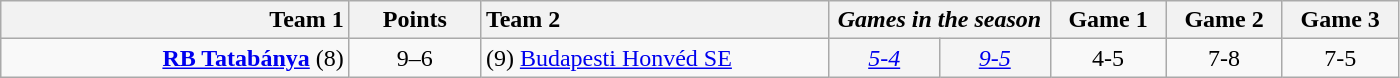<table class=wikitable style="text-align:center">
<tr>
<th style="width:225px; text-align:right;">Team 1</th>
<th style="width:80px;">Points</th>
<th style="width:225px; text-align:left;">Team 2</th>
<th colspan=2; style="width:140px;"><em>Games in the season</em></th>
<th style="width:70px;">Game 1</th>
<th style="width:70px;">Game 2</th>
<th style="width:70px;">Game 3</th>
</tr>
<tr>
<td align=right><strong><a href='#'>RB Tatabánya</a></strong> (8) </td>
<td>9–6</td>
<td align=left> (9) <a href='#'>Budapesti Honvéd SE</a></td>
<td bgcolor=#f5f5f5><em><a href='#'>5-4</a></em></td>
<td bgcolor=#f5f5f5><em><a href='#'>9-5</a></em></td>
<td>4-5</td>
<td>7-8</td>
<td>7-5</td>
</tr>
</table>
